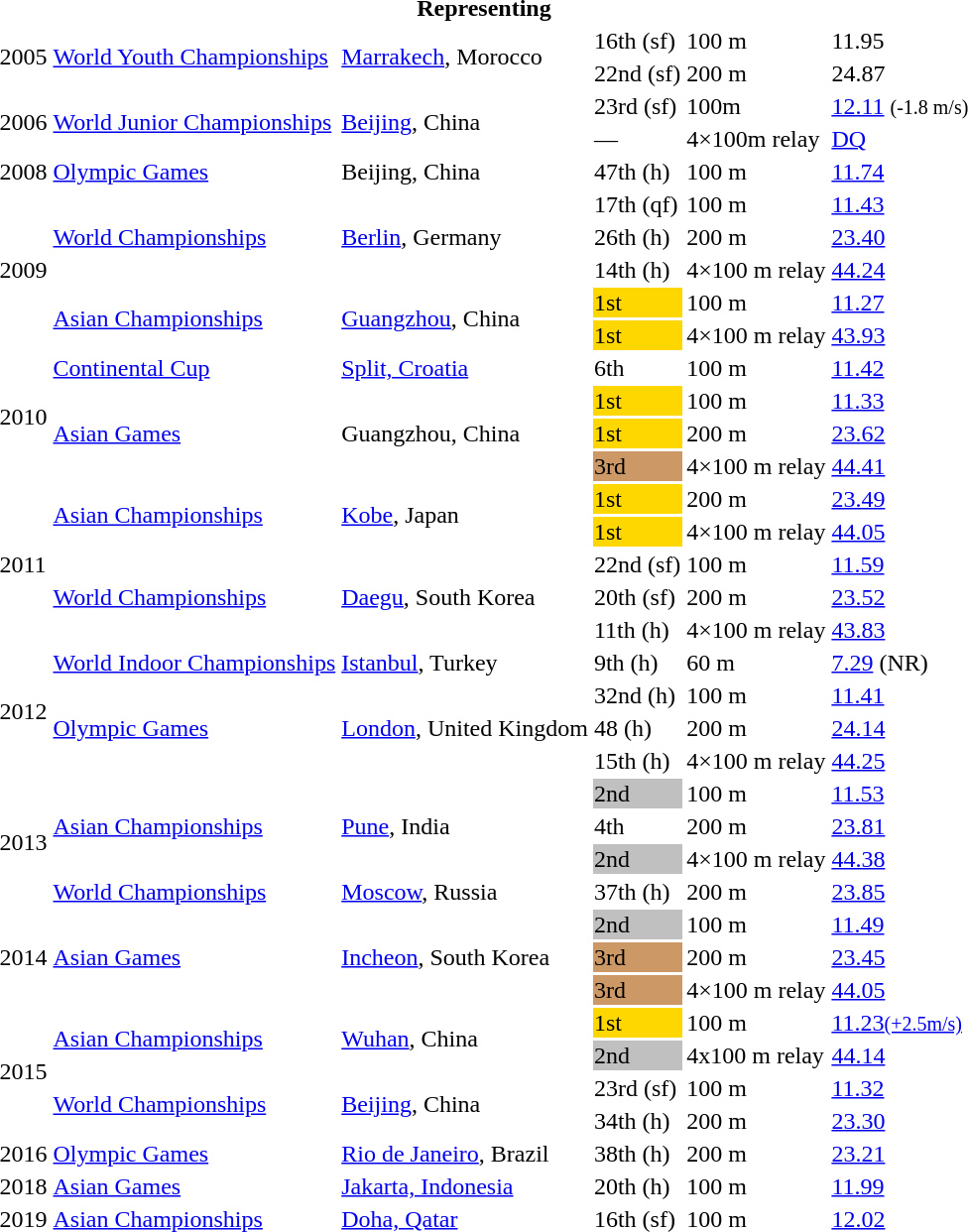<table>
<tr>
<th colspan="6">Representing </th>
</tr>
<tr>
<td rowspan=2>2005</td>
<td rowspan=2><a href='#'>World Youth Championships</a></td>
<td rowspan=2><a href='#'>Marrakech</a>, Morocco</td>
<td>16th (sf)</td>
<td>100 m</td>
<td>11.95</td>
</tr>
<tr>
<td>22nd (sf)</td>
<td>200 m</td>
<td>24.87</td>
</tr>
<tr>
<td rowspan=2>2006</td>
<td rowspan=2><a href='#'>World Junior Championships</a></td>
<td rowspan=2><a href='#'>Beijing</a>, China</td>
<td>23rd (sf)</td>
<td>100m</td>
<td><a href='#'>12.11</a> <small>(-1.8 m/s)</small></td>
</tr>
<tr>
<td>—</td>
<td>4×100m relay</td>
<td><a href='#'>DQ</a></td>
</tr>
<tr>
<td>2008</td>
<td><a href='#'>Olympic Games</a></td>
<td>Beijing, China</td>
<td>47th (h)</td>
<td>100 m</td>
<td><a href='#'>11.74</a></td>
</tr>
<tr>
<td rowspan=5>2009</td>
<td rowspan=3><a href='#'>World Championships</a></td>
<td rowspan=3><a href='#'>Berlin</a>, Germany</td>
<td>17th (qf)</td>
<td>100 m</td>
<td><a href='#'>11.43</a></td>
</tr>
<tr>
<td>26th (h)</td>
<td>200 m</td>
<td><a href='#'>23.40</a></td>
</tr>
<tr>
<td>14th (h)</td>
<td>4×100 m relay</td>
<td><a href='#'>44.24</a></td>
</tr>
<tr>
<td rowspan=2><a href='#'>Asian Championships</a></td>
<td rowspan=2><a href='#'>Guangzhou</a>, China</td>
<td bgcolor=gold>1st</td>
<td>100 m</td>
<td><a href='#'>11.27</a></td>
</tr>
<tr>
<td bgcolor=gold>1st</td>
<td>4×100 m relay</td>
<td><a href='#'>43.93</a></td>
</tr>
<tr>
<td rowspan=4>2010</td>
<td><a href='#'>Continental Cup</a></td>
<td><a href='#'>Split, Croatia</a></td>
<td>6th</td>
<td>100 m</td>
<td><a href='#'>11.42</a></td>
</tr>
<tr>
<td rowspan=3><a href='#'>Asian Games</a></td>
<td rowspan=3>Guangzhou, China</td>
<td bgcolor=gold>1st</td>
<td>100 m</td>
<td><a href='#'>11.33</a></td>
</tr>
<tr>
<td bgcolor=gold>1st</td>
<td>200 m</td>
<td><a href='#'>23.62</a></td>
</tr>
<tr>
<td bgcolor=cc9966>3rd</td>
<td>4×100 m relay</td>
<td><a href='#'>44.41</a></td>
</tr>
<tr>
<td rowspan=5>2011</td>
<td rowspan=2><a href='#'>Asian Championships</a></td>
<td rowspan=2><a href='#'>Kobe</a>, Japan</td>
<td bgcolor=gold>1st</td>
<td>200 m</td>
<td><a href='#'>23.49</a></td>
</tr>
<tr>
<td bgcolor=gold>1st</td>
<td>4×100 m relay</td>
<td><a href='#'>44.05</a></td>
</tr>
<tr>
<td rowspan=3><a href='#'>World Championships</a></td>
<td rowspan=3><a href='#'>Daegu</a>, South Korea</td>
<td>22nd (sf)</td>
<td>100 m</td>
<td><a href='#'>11.59</a></td>
</tr>
<tr>
<td>20th (sf)</td>
<td>200 m</td>
<td><a href='#'>23.52</a></td>
</tr>
<tr>
<td>11th (h)</td>
<td>4×100 m relay</td>
<td><a href='#'>43.83</a></td>
</tr>
<tr>
<td rowspan=4>2012</td>
<td><a href='#'>World Indoor Championships</a></td>
<td><a href='#'>Istanbul</a>, Turkey</td>
<td>9th (h)</td>
<td>60 m</td>
<td><a href='#'>7.29</a> (NR)</td>
</tr>
<tr>
<td rowspan=3><a href='#'>Olympic Games</a></td>
<td rowspan=3><a href='#'>London</a>, United Kingdom</td>
<td>32nd (h)</td>
<td>100 m</td>
<td><a href='#'>11.41</a></td>
</tr>
<tr>
<td>48 (h)</td>
<td>200 m</td>
<td><a href='#'>24.14</a></td>
</tr>
<tr>
<td>15th (h)</td>
<td>4×100 m relay</td>
<td><a href='#'>44.25</a></td>
</tr>
<tr>
<td rowspan=4>2013</td>
<td rowspan=3><a href='#'>Asian Championships</a></td>
<td rowspan=3><a href='#'>Pune</a>, India</td>
<td bgcolor=silver>2nd</td>
<td>100 m</td>
<td><a href='#'>11.53</a></td>
</tr>
<tr>
<td>4th</td>
<td>200 m</td>
<td><a href='#'>23.81</a></td>
</tr>
<tr>
<td bgcolor=silver>2nd</td>
<td>4×100 m relay</td>
<td><a href='#'>44.38</a></td>
</tr>
<tr>
<td><a href='#'>World Championships</a></td>
<td><a href='#'>Moscow</a>, Russia</td>
<td>37th (h)</td>
<td>200 m</td>
<td><a href='#'>23.85</a></td>
</tr>
<tr>
<td rowspan=3>2014</td>
<td rowspan=3><a href='#'>Asian Games</a></td>
<td rowspan=3><a href='#'>Incheon</a>, South Korea</td>
<td bgcolor=silver>2nd</td>
<td>100 m</td>
<td><a href='#'>11.49</a></td>
</tr>
<tr>
<td bgcolor=cc9966>3rd</td>
<td>200 m</td>
<td><a href='#'>23.45</a></td>
</tr>
<tr>
<td bgcolor=cc9966>3rd</td>
<td>4×100 m relay</td>
<td><a href='#'>44.05</a></td>
</tr>
<tr>
<td rowspan=4>2015</td>
<td rowspan=2><a href='#'>Asian Championships</a></td>
<td rowspan=2><a href='#'>Wuhan</a>, China</td>
<td bgcolor=gold>1st</td>
<td>100 m</td>
<td><a href='#'>11.23<small>(+2.5m/s)</small></a></td>
</tr>
<tr>
<td bgcolor=silver>2nd</td>
<td>4x100 m relay</td>
<td><a href='#'>44.14</a></td>
</tr>
<tr>
<td rowspan=2><a href='#'>World Championships</a></td>
<td rowspan=2><a href='#'>Beijing</a>, China</td>
<td>23rd (sf)</td>
<td>100 m</td>
<td><a href='#'>11.32</a></td>
</tr>
<tr>
<td>34th (h)</td>
<td>200 m</td>
<td><a href='#'>23.30</a></td>
</tr>
<tr>
<td>2016</td>
<td><a href='#'>Olympic Games</a></td>
<td><a href='#'>Rio de Janeiro</a>, Brazil</td>
<td>38th (h)</td>
<td>200 m</td>
<td><a href='#'>23.21</a></td>
</tr>
<tr>
<td>2018</td>
<td><a href='#'>Asian Games</a></td>
<td><a href='#'>Jakarta, Indonesia</a></td>
<td>20th (h)</td>
<td>100 m</td>
<td><a href='#'>11.99</a></td>
</tr>
<tr>
<td>2019</td>
<td><a href='#'>Asian Championships</a></td>
<td><a href='#'>Doha, Qatar</a></td>
<td>16th (sf)</td>
<td>100 m</td>
<td><a href='#'>12.02</a></td>
</tr>
</table>
